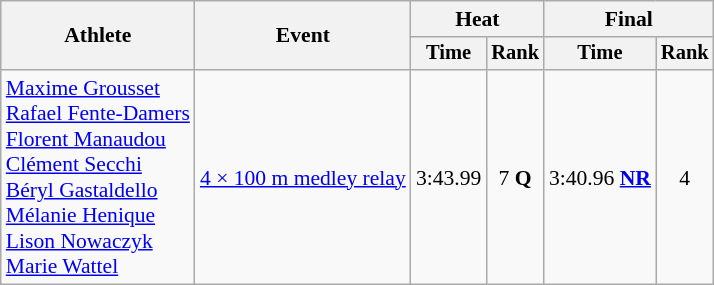<table class=wikitable style="font-size:90%;">
<tr>
<th rowspan=2>Athlete</th>
<th rowspan=2>Event</th>
<th colspan=2>Heat</th>
<th colspan=2>Final</th>
</tr>
<tr style="font-size:95%">
<th>Time</th>
<th>Rank</th>
<th>Time</th>
<th>Rank</th>
</tr>
<tr align=center>
<td align=left><a href='#'>Maxime Grousset</a><br><a href='#'>Rafael Fente-Damers</a><br><a href='#'>Florent Manaudou</a><br><a href='#'>Clément Secchi</a><br><a href='#'>Béryl Gastaldello</a><br><a href='#'>Mélanie Henique</a><br><a href='#'>Lison Nowaczyk</a><br><a href='#'>Marie Wattel</a></td>
<td align=left><a href='#'>4 × 100 m medley relay</a></td>
<td>3:43.99</td>
<td>7 <strong>Q</strong></td>
<td>3:40.96 <strong><a href='#'>NR</a></strong></td>
<td>4</td>
</tr>
</table>
